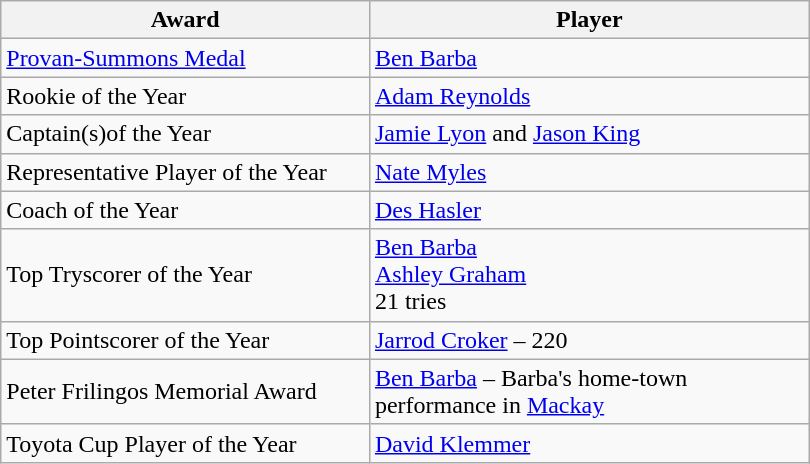<table class="wikitable" width=540px>
<tr>
<th width=200px>Award</th>
<th width=240px abbr="Player">Player</th>
</tr>
<tr>
<td><a href='#'>Provan-Summons Medal</a></td>
<td> <a href='#'>Ben Barba</a></td>
</tr>
<tr>
<td>Rookie of the Year</td>
<td> <a href='#'>Adam Reynolds</a></td>
</tr>
<tr>
<td>Captain(s)of the Year</td>
<td> <a href='#'>Jamie Lyon</a> and <a href='#'>Jason King</a></td>
</tr>
<tr>
<td>Representative Player of the Year</td>
<td>  <a href='#'>Nate Myles</a></td>
</tr>
<tr>
<td>Coach of the Year</td>
<td> <a href='#'>Des Hasler</a></td>
</tr>
<tr>
<td>Top Tryscorer of the Year</td>
<td> <a href='#'>Ben Barba</a> <br>  <a href='#'>Ashley Graham</a><br> 21 tries</td>
</tr>
<tr>
<td>Top Pointscorer of the Year</td>
<td>  <a href='#'>Jarrod Croker</a> – 220</td>
</tr>
<tr>
<td>Peter Frilingos Memorial Award</td>
<td> <a href='#'>Ben Barba</a> – Barba's home-town performance in <a href='#'>Mackay</a></td>
</tr>
<tr>
<td>Toyota Cup Player of the Year</td>
<td> <a href='#'>David Klemmer</a></td>
</tr>
</table>
